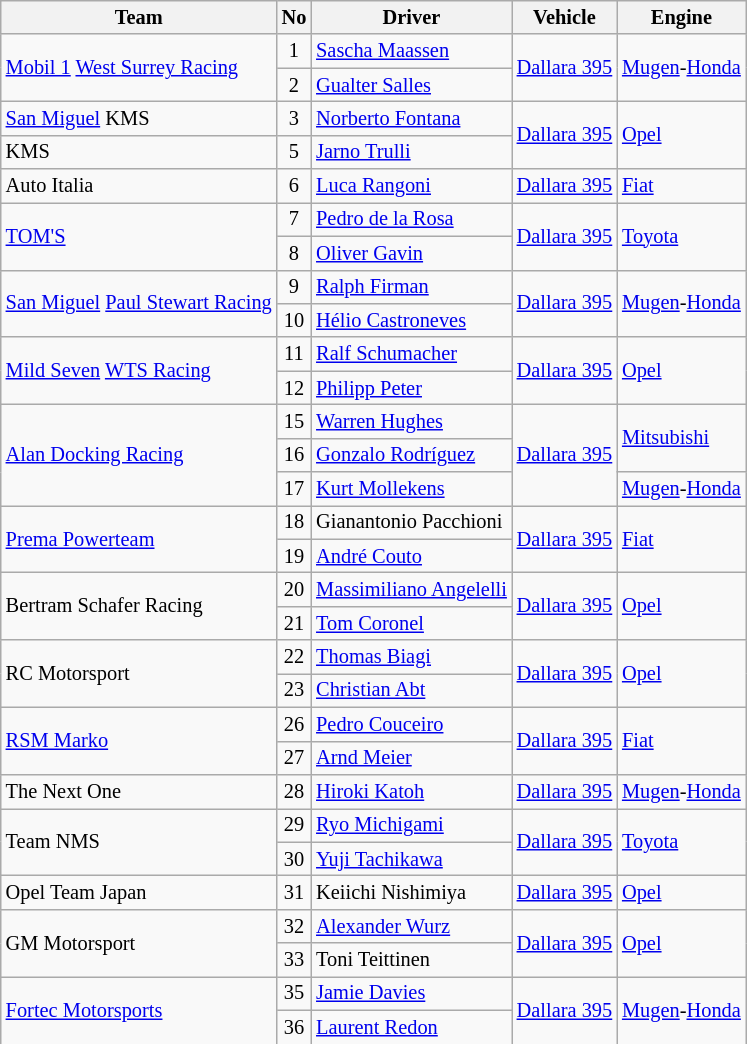<table class="wikitable" style="font-size: 85%;">
<tr>
<th>Team</th>
<th>No</th>
<th>Driver</th>
<th>Vehicle</th>
<th>Engine</th>
</tr>
<tr>
<td rowspan=2> <a href='#'>Mobil 1</a> <a href='#'>West Surrey Racing</a></td>
<td align=center>1</td>
<td> <a href='#'>Sascha Maassen</a></td>
<td rowspan=2><a href='#'>Dallara 395</a></td>
<td rowspan=2><a href='#'>Mugen</a>-<a href='#'>Honda</a></td>
</tr>
<tr>
<td align=center>2</td>
<td> <a href='#'>Gualter Salles</a></td>
</tr>
<tr>
<td> <a href='#'>San Miguel</a> KMS</td>
<td align=center>3</td>
<td> <a href='#'>Norberto Fontana</a></td>
<td rowspan=2><a href='#'>Dallara 395</a></td>
<td rowspan=2><a href='#'>Opel</a></td>
</tr>
<tr>
<td> KMS</td>
<td align=center>5</td>
<td> <a href='#'>Jarno Trulli</a></td>
</tr>
<tr>
<td> Auto Italia</td>
<td align=center>6</td>
<td> <a href='#'>Luca Rangoni</a></td>
<td><a href='#'>Dallara 395</a></td>
<td><a href='#'>Fiat</a></td>
</tr>
<tr>
<td rowspan=2> <a href='#'>TOM'S</a></td>
<td align=center>7</td>
<td> <a href='#'>Pedro de la Rosa</a></td>
<td rowspan=2><a href='#'>Dallara 395</a></td>
<td rowspan=2><a href='#'>Toyota</a></td>
</tr>
<tr>
<td align=center>8</td>
<td> <a href='#'>Oliver Gavin</a></td>
</tr>
<tr>
<td rowspan=2> <a href='#'>San Miguel</a> <a href='#'>Paul Stewart Racing</a></td>
<td align=center>9</td>
<td> <a href='#'>Ralph Firman</a></td>
<td rowspan=2><a href='#'>Dallara 395</a></td>
<td rowspan=2><a href='#'>Mugen</a>-<a href='#'>Honda</a></td>
</tr>
<tr>
<td align=center>10</td>
<td> <a href='#'>Hélio Castroneves</a></td>
</tr>
<tr>
<td rowspan=2> <a href='#'>Mild Seven</a> <a href='#'>WTS Racing</a></td>
<td align=center>11</td>
<td> <a href='#'>Ralf Schumacher</a></td>
<td rowspan=2><a href='#'>Dallara 395</a></td>
<td rowspan=2><a href='#'>Opel</a></td>
</tr>
<tr>
<td align=center>12</td>
<td> <a href='#'>Philipp Peter</a></td>
</tr>
<tr>
<td rowspan=3> <a href='#'>Alan Docking Racing</a></td>
<td align=center>15</td>
<td> <a href='#'>Warren Hughes</a></td>
<td rowspan=3><a href='#'>Dallara 395</a></td>
<td rowspan=2><a href='#'>Mitsubishi</a></td>
</tr>
<tr>
<td align=center>16</td>
<td> <a href='#'>Gonzalo Rodríguez</a></td>
</tr>
<tr>
<td align=center>17</td>
<td> <a href='#'>Kurt Mollekens</a></td>
<td><a href='#'>Mugen</a>-<a href='#'>Honda</a></td>
</tr>
<tr>
<td rowspan=2>   <a href='#'>Prema Powerteam</a></td>
<td align=center>18</td>
<td> Gianantonio Pacchioni</td>
<td rowspan=2><a href='#'>Dallara 395</a></td>
<td rowspan=2><a href='#'>Fiat</a></td>
</tr>
<tr>
<td align=center>19</td>
<td> <a href='#'>André Couto</a></td>
</tr>
<tr>
<td rowspan=2> Bertram Schafer Racing</td>
<td align=center>20</td>
<td> <a href='#'>Massimiliano Angelelli</a></td>
<td rowspan=2><a href='#'>Dallara 395</a></td>
<td rowspan=2><a href='#'>Opel</a></td>
</tr>
<tr>
<td align=center>21</td>
<td> <a href='#'>Tom Coronel</a></td>
</tr>
<tr>
<td rowspan=2> RC Motorsport</td>
<td align=center>22</td>
<td> <a href='#'>Thomas Biagi</a></td>
<td rowspan=2><a href='#'>Dallara 395</a></td>
<td rowspan=2><a href='#'>Opel</a></td>
</tr>
<tr>
<td align=center>23</td>
<td> <a href='#'>Christian Abt</a></td>
</tr>
<tr>
<td rowspan=2> <a href='#'>RSM Marko</a></td>
<td align=center>26</td>
<td> <a href='#'>Pedro Couceiro</a></td>
<td rowspan=2><a href='#'>Dallara 395</a></td>
<td rowspan=2><a href='#'>Fiat</a></td>
</tr>
<tr>
<td align=center>27</td>
<td> <a href='#'>Arnd Meier</a></td>
</tr>
<tr>
<td> The Next One</td>
<td align=center>28</td>
<td> <a href='#'>Hiroki Katoh</a></td>
<td><a href='#'>Dallara 395</a></td>
<td><a href='#'>Mugen</a>-<a href='#'>Honda</a></td>
</tr>
<tr>
<td rowspan=2> Team NMS</td>
<td align=center>29</td>
<td> <a href='#'>Ryo Michigami</a></td>
<td rowspan=2><a href='#'>Dallara 395</a></td>
<td rowspan=2><a href='#'>Toyota</a></td>
</tr>
<tr>
<td align=center>30</td>
<td> <a href='#'>Yuji Tachikawa</a></td>
</tr>
<tr>
<td> Opel Team Japan</td>
<td align=center>31</td>
<td> Keiichi Nishimiya</td>
<td><a href='#'>Dallara 395</a></td>
<td><a href='#'>Opel</a></td>
</tr>
<tr>
<td rowspan=2> GM Motorsport</td>
<td align=center>32</td>
<td> <a href='#'>Alexander Wurz</a></td>
<td rowspan=2><a href='#'>Dallara 395</a></td>
<td rowspan=2><a href='#'>Opel</a></td>
</tr>
<tr>
<td align=center>33</td>
<td> Toni Teittinen</td>
</tr>
<tr>
<td rowspan=2> <a href='#'>Fortec Motorsports</a></td>
<td align=center>35</td>
<td> <a href='#'>Jamie Davies</a></td>
<td rowspan=2><a href='#'>Dallara 395</a></td>
<td rowspan=2><a href='#'>Mugen</a>-<a href='#'>Honda</a></td>
</tr>
<tr>
<td align=center>36</td>
<td> <a href='#'>Laurent Redon</a></td>
</tr>
<tr>
</tr>
</table>
